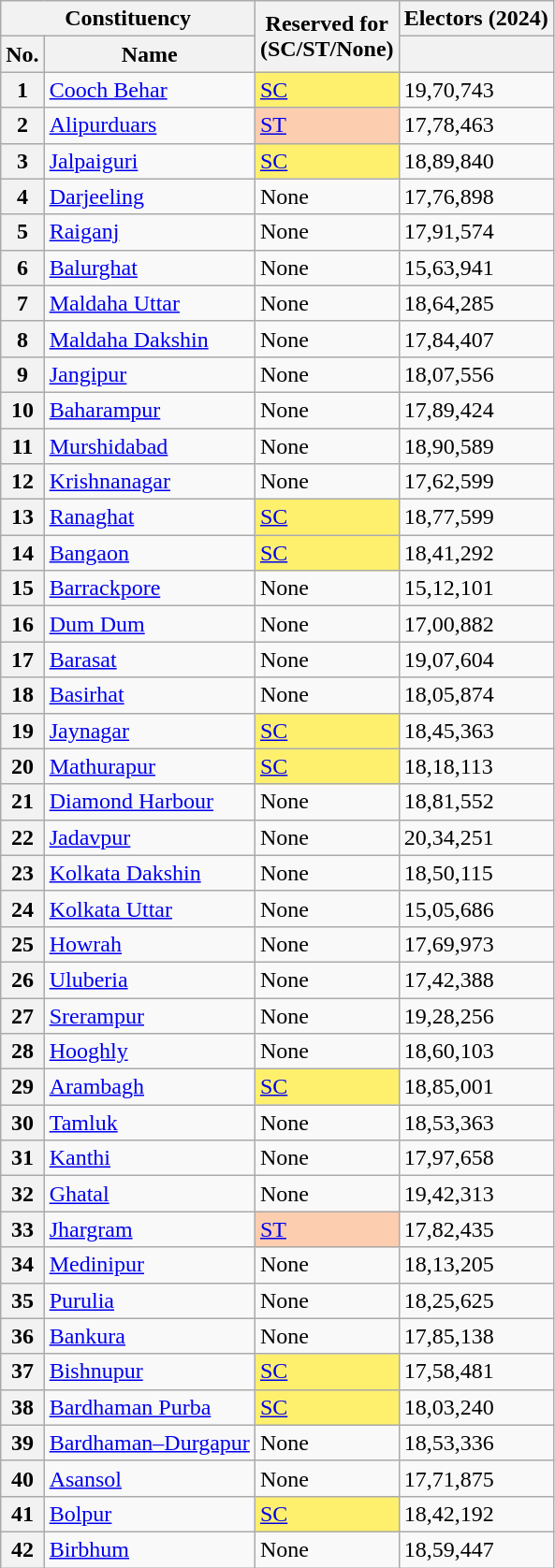<table class="wikitable sortable">
<tr>
<th scope=colgroup colspan="2">Constituency</th>
<th scope=col rowspan=2>Reserved for<br>(SC/ST/None)</th>
<th>Electors (2024)</th>
</tr>
<tr>
<th scope=col>No.</th>
<th scope=col>Name</th>
<th></th>
</tr>
<tr>
<th scope=row>1</th>
<td><a href='#'>Cooch Behar</a></td>
<td style="background:#fef06d;"><a href='#'>SC</a></td>
<td>19,70,743</td>
</tr>
<tr>
<th scope=row>2</th>
<td><a href='#'>Alipurduars</a></td>
<td style="background:#fdcdb0;"><a href='#'>ST</a></td>
<td>17,78,463</td>
</tr>
<tr>
<th scope=row>3</th>
<td><a href='#'>Jalpaiguri</a></td>
<td style="background:#fef06d;"><a href='#'>SC</a></td>
<td>18,89,840</td>
</tr>
<tr>
<th scope=row>4</th>
<td><a href='#'>Darjeeling</a></td>
<td>None</td>
<td>17,76,898</td>
</tr>
<tr>
<th scope=row>5</th>
<td><a href='#'>Raiganj</a></td>
<td>None</td>
<td>17,91,574</td>
</tr>
<tr>
<th scope=row>6</th>
<td><a href='#'>Balurghat</a></td>
<td>None</td>
<td>15,63,941</td>
</tr>
<tr>
<th scope=row>7</th>
<td><a href='#'>Maldaha Uttar</a></td>
<td>None</td>
<td>18,64,285</td>
</tr>
<tr>
<th scope=row>8</th>
<td><a href='#'>Maldaha Dakshin</a></td>
<td>None</td>
<td>17,84,407</td>
</tr>
<tr>
<th scope=row>9</th>
<td><a href='#'>Jangipur</a></td>
<td>None</td>
<td>18,07,556</td>
</tr>
<tr>
<th scope=row>10</th>
<td><a href='#'>Baharampur</a></td>
<td>None</td>
<td>17,89,424</td>
</tr>
<tr>
<th scope=row>11</th>
<td><a href='#'>Murshidabad</a></td>
<td>None</td>
<td>18,90,589</td>
</tr>
<tr>
<th scope=row>12</th>
<td><a href='#'>Krishnanagar</a></td>
<td>None</td>
<td>17,62,599</td>
</tr>
<tr>
<th scope=row>13</th>
<td><a href='#'>Ranaghat</a></td>
<td style="background:#fef06d;"><a href='#'>SC</a></td>
<td>18,77,599</td>
</tr>
<tr>
<th scope=row>14</th>
<td><a href='#'>Bangaon</a></td>
<td style="background:#fef06d;"><a href='#'>SC</a></td>
<td>18,41,292</td>
</tr>
<tr>
<th scope=row>15</th>
<td><a href='#'>Barrackpore</a></td>
<td>None</td>
<td>15,12,101</td>
</tr>
<tr>
<th scope=row>16</th>
<td><a href='#'>Dum Dum</a></td>
<td>None</td>
<td>17,00,882</td>
</tr>
<tr>
<th scope=row>17</th>
<td><a href='#'>Barasat</a></td>
<td>None</td>
<td>19,07,604</td>
</tr>
<tr>
<th scope=row>18</th>
<td><a href='#'>Basirhat</a></td>
<td>None</td>
<td>18,05,874</td>
</tr>
<tr>
<th scope=row>19</th>
<td><a href='#'>Jaynagar</a></td>
<td style="background:#fef06d;"><a href='#'>SC</a></td>
<td>18,45,363</td>
</tr>
<tr>
<th scope=row>20</th>
<td><a href='#'>Mathurapur</a></td>
<td style="background:#fef06d;"><a href='#'>SC</a></td>
<td>18,18,113</td>
</tr>
<tr>
<th scope=row>21</th>
<td><a href='#'>Diamond Harbour</a></td>
<td>None</td>
<td>18,81,552</td>
</tr>
<tr>
<th scope=row>22</th>
<td><a href='#'>Jadavpur</a></td>
<td>None</td>
<td>20,34,251</td>
</tr>
<tr>
<th scope=row>23</th>
<td><a href='#'>Kolkata Dakshin</a></td>
<td>None</td>
<td>18,50,115</td>
</tr>
<tr>
<th scope=row>24</th>
<td><a href='#'>Kolkata Uttar</a></td>
<td>None</td>
<td>15,05,686</td>
</tr>
<tr>
<th scope=row>25</th>
<td><a href='#'>Howrah</a></td>
<td>None</td>
<td>17,69,973</td>
</tr>
<tr>
<th scope=row>26</th>
<td><a href='#'>Uluberia</a></td>
<td>None</td>
<td>17,42,388</td>
</tr>
<tr>
<th scope=row>27</th>
<td><a href='#'>Srerampur</a></td>
<td>None</td>
<td>19,28,256</td>
</tr>
<tr>
<th scope=row>28</th>
<td><a href='#'>Hooghly</a></td>
<td>None</td>
<td>18,60,103</td>
</tr>
<tr>
<th scope=row>29</th>
<td><a href='#'>Arambagh</a></td>
<td style="background:#fef06d;"><a href='#'>SC</a></td>
<td>18,85,001</td>
</tr>
<tr>
<th scope=row>30</th>
<td><a href='#'>Tamluk</a></td>
<td>None</td>
<td>18,53,363</td>
</tr>
<tr>
<th scope=row>31</th>
<td><a href='#'>Kanthi</a></td>
<td>None</td>
<td>17,97,658</td>
</tr>
<tr>
<th scope=row>32</th>
<td><a href='#'>Ghatal</a></td>
<td>None</td>
<td>19,42,313</td>
</tr>
<tr>
<th scope=row>33</th>
<td><a href='#'>Jhargram</a></td>
<td style="background:#fdcdb0;"><a href='#'>ST</a></td>
<td>17,82,435</td>
</tr>
<tr>
<th scope=row>34</th>
<td><a href='#'>Medinipur</a></td>
<td>None</td>
<td>18,13,205</td>
</tr>
<tr>
<th scope=row>35</th>
<td><a href='#'>Purulia</a></td>
<td>None</td>
<td>18,25,625</td>
</tr>
<tr>
<th scope=row>36</th>
<td><a href='#'>Bankura</a></td>
<td>None</td>
<td>17,85,138</td>
</tr>
<tr>
<th scope=row>37</th>
<td><a href='#'>Bishnupur</a></td>
<td style="background:#fef06d;"><a href='#'>SC</a></td>
<td>17,58,481</td>
</tr>
<tr>
<th scope=row>38</th>
<td><a href='#'>Bardhaman Purba</a></td>
<td style="background:#fef06d;"><a href='#'>SC</a></td>
<td>18,03,240</td>
</tr>
<tr>
<th scope=row>39</th>
<td><a href='#'>Bardhaman–Durgapur</a></td>
<td>None</td>
<td>18,53,336</td>
</tr>
<tr>
<th scope=row>40</th>
<td><a href='#'>Asansol</a></td>
<td>None</td>
<td>17,71,875</td>
</tr>
<tr>
<th scope=row>41</th>
<td><a href='#'>Bolpur</a></td>
<td style="background:#fef06d;"><a href='#'>SC</a></td>
<td>18,42,192</td>
</tr>
<tr>
<th scope=row>42</th>
<td><a href='#'>Birbhum</a></td>
<td>None</td>
<td>18,59,447</td>
</tr>
</table>
